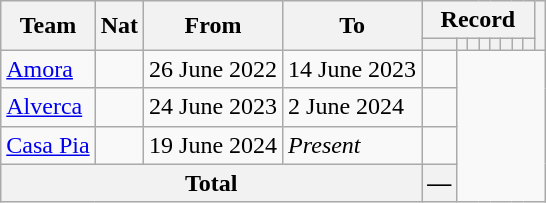<table class="wikitable" style="text-align: center">
<tr>
<th rowspan="2">Team</th>
<th rowspan="2">Nat</th>
<th rowspan="2">From</th>
<th rowspan="2">To</th>
<th colspan="8">Record</th>
<th rowspan=2></th>
</tr>
<tr>
<th></th>
<th></th>
<th></th>
<th></th>
<th></th>
<th></th>
<th></th>
<th></th>
</tr>
<tr>
<td align=left><a href='#'>Amora</a></td>
<td></td>
<td align=left>26 June 2022</td>
<td align=left>14 June 2023<br></td>
<td></td>
</tr>
<tr>
<td align=left><a href='#'>Alverca</a></td>
<td></td>
<td align=left>24 June 2023</td>
<td align=left>2 June 2024<br></td>
<td></td>
</tr>
<tr>
<td align=left><a href='#'>Casa Pia</a></td>
<td></td>
<td align=left>19 June 2024</td>
<td align=left><em>Present</em><br></td>
<td></td>
</tr>
<tr>
<th colspan="4">Total<br></th>
<th>—</th>
</tr>
</table>
